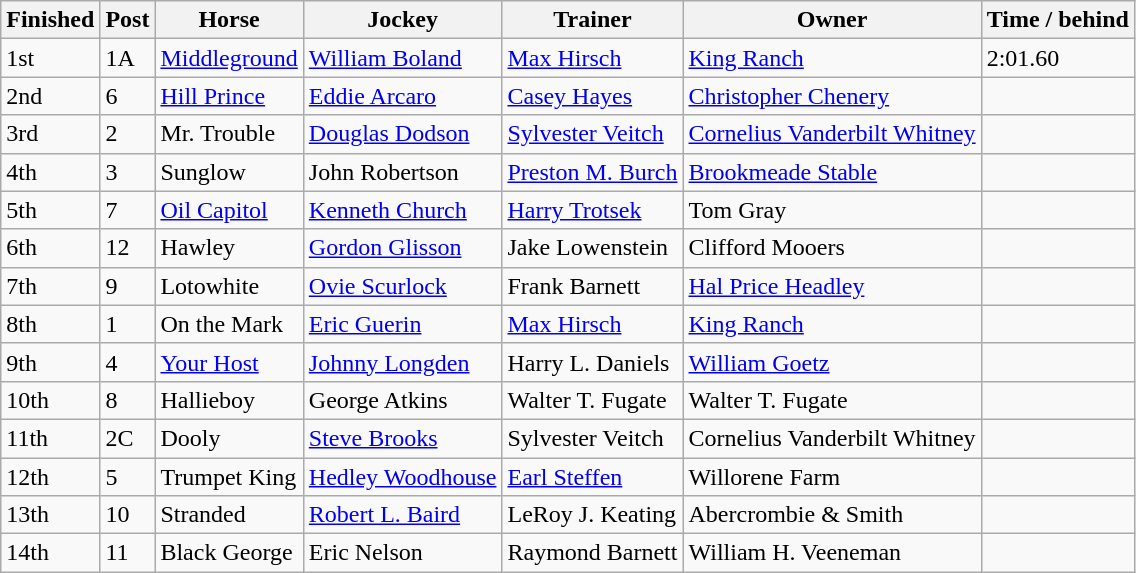<table class="wikitable">
<tr>
<th>Finished</th>
<th>Post</th>
<th>Horse</th>
<th>Jockey</th>
<th>Trainer</th>
<th>Owner</th>
<th>Time / behind</th>
</tr>
<tr>
<td>1st</td>
<td>1A</td>
<td><a href='#'>Middleground</a></td>
<td><a href='#'>William Boland</a></td>
<td><a href='#'>Max Hirsch</a></td>
<td><a href='#'>King Ranch</a></td>
<td>2:01.60</td>
</tr>
<tr>
<td>2nd</td>
<td>6</td>
<td><a href='#'>Hill Prince</a></td>
<td><a href='#'>Eddie Arcaro</a></td>
<td><a href='#'>Casey Hayes</a></td>
<td><a href='#'>Christopher Chenery</a></td>
<td></td>
</tr>
<tr>
<td>3rd</td>
<td>2</td>
<td>Mr. Trouble</td>
<td><a href='#'>Douglas Dodson</a></td>
<td><a href='#'>Sylvester Veitch</a></td>
<td><a href='#'>Cornelius Vanderbilt Whitney</a></td>
<td></td>
</tr>
<tr>
<td>4th</td>
<td>3</td>
<td>Sunglow</td>
<td>John Robertson</td>
<td><a href='#'>Preston M. Burch</a></td>
<td><a href='#'>Brookmeade Stable</a></td>
<td></td>
</tr>
<tr>
<td>5th</td>
<td>7</td>
<td><a href='#'>Oil Capitol</a></td>
<td><a href='#'>Kenneth Church</a></td>
<td><a href='#'>Harry Trotsek</a></td>
<td>Tom Gray</td>
<td></td>
</tr>
<tr>
<td>6th</td>
<td>12</td>
<td>Hawley</td>
<td><a href='#'>Gordon Glisson</a></td>
<td>Jake Lowenstein</td>
<td>Clifford Mooers</td>
<td></td>
</tr>
<tr>
<td>7th</td>
<td>9</td>
<td>Lotowhite</td>
<td><a href='#'>Ovie Scurlock</a></td>
<td>Frank Barnett</td>
<td><a href='#'>Hal Price Headley</a></td>
<td></td>
</tr>
<tr>
<td>8th</td>
<td>1</td>
<td>On the Mark</td>
<td><a href='#'>Eric Guerin</a></td>
<td><a href='#'>Max Hirsch</a></td>
<td><a href='#'>King Ranch</a></td>
<td></td>
</tr>
<tr>
<td>9th</td>
<td>4</td>
<td><a href='#'>Your Host</a></td>
<td><a href='#'>Johnny Longden</a></td>
<td>Harry L. Daniels</td>
<td><a href='#'>William Goetz</a></td>
<td></td>
</tr>
<tr>
<td>10th</td>
<td>8</td>
<td>Hallieboy</td>
<td>George Atkins</td>
<td>Walter T. Fugate</td>
<td>Walter T. Fugate</td>
<td></td>
</tr>
<tr>
<td>11th</td>
<td>2C</td>
<td>Dooly</td>
<td><a href='#'>Steve Brooks</a></td>
<td>Sylvester Veitch</td>
<td>Cornelius Vanderbilt Whitney</td>
<td></td>
</tr>
<tr>
<td>12th</td>
<td>5</td>
<td>Trumpet King</td>
<td><a href='#'>Hedley Woodhouse</a></td>
<td><a href='#'>Earl Steffen</a></td>
<td>Willorene Farm</td>
<td></td>
</tr>
<tr>
<td>13th</td>
<td>10</td>
<td>Stranded</td>
<td><a href='#'>Robert L. Baird</a></td>
<td>LeRoy J. Keating</td>
<td>Abercrombie & Smith</td>
<td></td>
</tr>
<tr>
<td>14th</td>
<td>11</td>
<td>Black George</td>
<td>Eric Nelson</td>
<td>Raymond Barnett</td>
<td>William H. Veeneman</td>
<td></td>
</tr>
</table>
